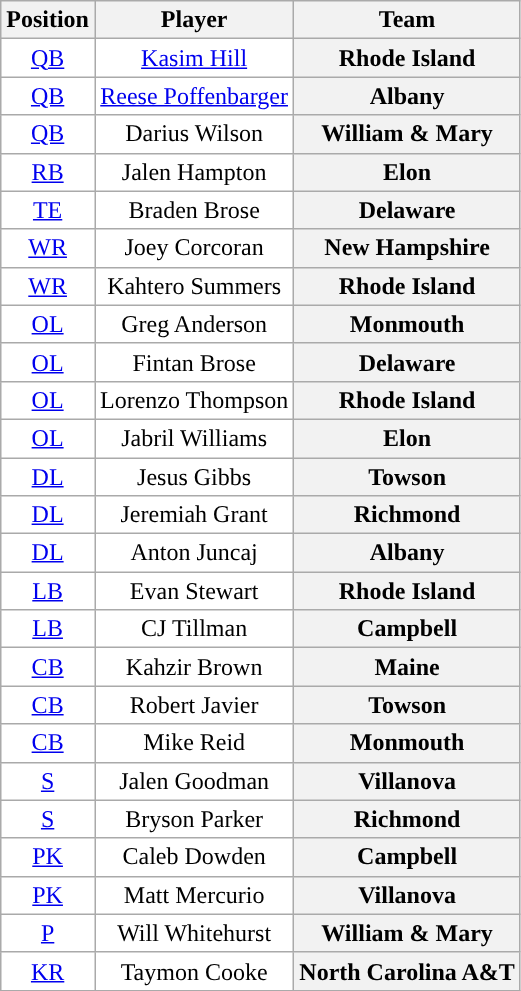<table class="wikitable sortable" border="1">
<tr>
<th>Position</th>
<th>Player</th>
<th>Team</th>
</tr>
<tr>
<td style="text-align:center; background:white"><a href='#'>QB</a></td>
<td style="text-align:center; background:white"><a href='#'>Kasim Hill</a></td>
<th>Rhode Island</th>
</tr>
<tr>
<td style="text-align:center; background:white"><a href='#'>QB</a></td>
<td style="text-align:center; background:white"><a href='#'>Reese Poffenbarger</a></td>
<th>Albany</th>
</tr>
<tr>
<td style="text-align:center; background:white"><a href='#'>QB</a></td>
<td style="text-align:center; background:white">Darius Wilson</td>
<th>William & Mary</th>
</tr>
<tr>
<td style="text-align:center; background:white"><a href='#'>RB</a></td>
<td style="text-align:center; background:white">Jalen Hampton</td>
<th>Elon</th>
</tr>
<tr>
<td style="text-align:center; background:white"><a href='#'>TE</a></td>
<td style="text-align:center; background:white">Braden Brose</td>
<th>Delaware</th>
</tr>
<tr>
<td style="text-align:center; background:white"><a href='#'>WR</a></td>
<td style="text-align:center; background:white">Joey Corcoran</td>
<th>New Hampshire</th>
</tr>
<tr>
<td style="text-align:center; background:white"><a href='#'>WR</a></td>
<td style="text-align:center; background:white">Kahtero Summers</td>
<th>Rhode Island</th>
</tr>
<tr>
<td style="text-align:center; background:white"><a href='#'>OL</a></td>
<td style="text-align:center; background:white">Greg Anderson</td>
<th>Monmouth</th>
</tr>
<tr>
<td style="text-align:center; background:white"><a href='#'>OL</a></td>
<td style="text-align:center; background:white">Fintan Brose</td>
<th>Delaware</th>
</tr>
<tr>
<td style="text-align:center; background:white"><a href='#'>OL</a></td>
<td style="text-align:center; background:white">Lorenzo Thompson</td>
<th>Rhode Island</th>
</tr>
<tr>
<td style="text-align:center; background:white"><a href='#'>OL</a></td>
<td style="text-align:center; background:white">Jabril Williams</td>
<th>Elon</th>
</tr>
<tr>
<td style="text-align:center; background:white"><a href='#'>DL</a></td>
<td style="text-align:center; background:white">Jesus Gibbs</td>
<th>Towson</th>
</tr>
<tr>
<td style="text-align:center; background:white"><a href='#'>DL</a></td>
<td style="text-align:center; background:white">Jeremiah Grant</td>
<th>Richmond</th>
</tr>
<tr>
<td style="text-align:center; background:white"><a href='#'>DL</a></td>
<td style="text-align:center; background:white">Anton Juncaj</td>
<th>Albany</th>
</tr>
<tr>
<td style="text-align:center; background:white"><a href='#'>LB</a></td>
<td style="text-align:center; background:white">Evan Stewart</td>
<th>Rhode Island</th>
</tr>
<tr>
<td style="text-align:center; background:white"><a href='#'>LB</a></td>
<td style="text-align:center; background:white">CJ Tillman</td>
<th>Campbell</th>
</tr>
<tr>
<td style="text-align:center; background:white"><a href='#'>CB</a></td>
<td style="text-align:center; background:white">Kahzir Brown</td>
<th>Maine</th>
</tr>
<tr>
<td style="text-align:center; background:white"><a href='#'>CB</a></td>
<td style="text-align:center; background:white">Robert Javier</td>
<th>Towson</th>
</tr>
<tr>
<td style="text-align:center; background:white"><a href='#'>CB</a></td>
<td style="text-align:center; background:white">Mike Reid</td>
<th>Monmouth</th>
</tr>
<tr>
<td style="text-align:center; background:white"><a href='#'>S</a></td>
<td style="text-align:center; background:white">Jalen Goodman</td>
<th>Villanova</th>
</tr>
<tr>
<td style="text-align:center; background:white"><a href='#'>S</a></td>
<td style="text-align:center; background:white">Bryson Parker</td>
<th>Richmond</th>
</tr>
<tr>
<td style="text-align:center; background:white"><a href='#'>PK</a></td>
<td style="text-align:center; background:white">Caleb Dowden</td>
<th>Campbell</th>
</tr>
<tr>
<td style="text-align:center; background:white"><a href='#'>PK</a></td>
<td style="text-align:center; background:white">Matt Mercurio</td>
<th>Villanova</th>
</tr>
<tr>
<td style="text-align:center; background:white"><a href='#'>P</a></td>
<td style="text-align:center; background:white">Will Whitehurst</td>
<th>William & Mary</th>
</tr>
<tr>
<td style="text-align:center; background:white"><a href='#'>KR</a></td>
<td style="text-align:center; background:white">Taymon Cooke</td>
<th>North Carolina A&T</th>
</tr>
</table>
